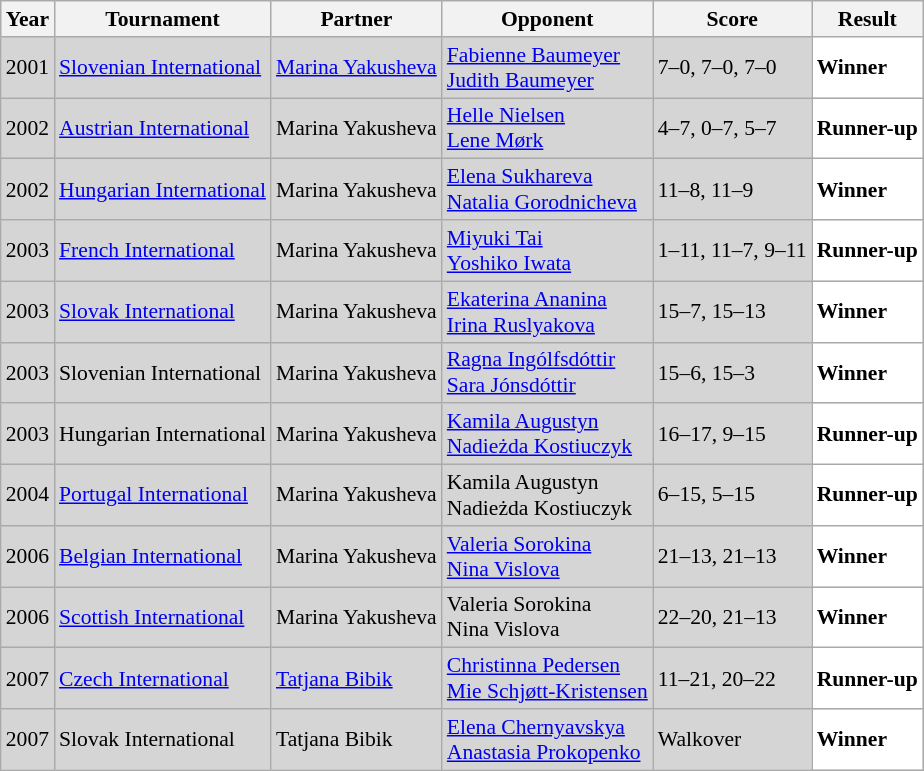<table class="sortable wikitable" style="font-size: 90%;">
<tr>
<th>Year</th>
<th>Tournament</th>
<th>Partner</th>
<th>Opponent</th>
<th>Score</th>
<th>Result</th>
</tr>
<tr style="background:#D5D5D5">
<td align="center">2001</td>
<td align="left"><a href='#'>Slovenian International</a></td>
<td align="left"> <a href='#'>Marina Yakusheva</a></td>
<td align="left"> <a href='#'>Fabienne Baumeyer</a><br> <a href='#'>Judith Baumeyer</a></td>
<td align="left">7–0, 7–0, 7–0</td>
<td style="text-align:left; background:white"> <strong>Winner</strong></td>
</tr>
<tr style="background:#D5D5D5">
<td align="center">2002</td>
<td align="left"><a href='#'>Austrian International</a></td>
<td align="left"> Marina Yakusheva</td>
<td align="left"> <a href='#'>Helle Nielsen</a><br> <a href='#'>Lene Mørk</a></td>
<td align="left">4–7, 0–7, 5–7</td>
<td style="text-align:left; background:white"> <strong>Runner-up</strong></td>
</tr>
<tr style="background:#D5D5D5">
<td align="center">2002</td>
<td align="left"><a href='#'>Hungarian International</a></td>
<td align="left"> Marina Yakusheva</td>
<td align="left"> <a href='#'>Elena Sukhareva</a><br> <a href='#'>Natalia Gorodnicheva</a></td>
<td align="left">11–8, 11–9</td>
<td style="text-align:left; background:white"> <strong>Winner</strong></td>
</tr>
<tr style="background:#D5D5D5">
<td align="center">2003</td>
<td align="left"><a href='#'>French International</a></td>
<td align="left"> Marina Yakusheva</td>
<td align="left"> <a href='#'>Miyuki Tai</a><br> <a href='#'>Yoshiko Iwata</a></td>
<td align="left">1–11, 11–7, 9–11</td>
<td style="text-align:left; background:white"> <strong>Runner-up</strong></td>
</tr>
<tr style="background:#D5D5D5">
<td align="center">2003</td>
<td align="left"><a href='#'>Slovak International</a></td>
<td align="left"> Marina Yakusheva</td>
<td align="left"> <a href='#'>Ekaterina Ananina</a><br> <a href='#'>Irina Ruslyakova</a></td>
<td align="left">15–7, 15–13</td>
<td style="text-align:left; background:white"> <strong>Winner</strong></td>
</tr>
<tr style="background:#D5D5D5">
<td align="center">2003</td>
<td align="left">Slovenian International</td>
<td align="left"> Marina Yakusheva</td>
<td align="left"> <a href='#'>Ragna Ingólfsdóttir</a><br> <a href='#'>Sara Jónsdóttir</a></td>
<td align="left">15–6, 15–3</td>
<td style="text-align:left; background:white"> <strong>Winner</strong></td>
</tr>
<tr style="background:#D5D5D5">
<td align="center">2003</td>
<td align="left">Hungarian International</td>
<td align="left"> Marina Yakusheva</td>
<td align="left"> <a href='#'>Kamila Augustyn</a><br> <a href='#'>Nadieżda Kostiuczyk</a></td>
<td align="left">16–17, 9–15</td>
<td style="text-align:left; background:white"> <strong>Runner-up</strong></td>
</tr>
<tr style="background:#D5D5D5">
<td align="center">2004</td>
<td align="left"><a href='#'>Portugal International</a></td>
<td align="left"> Marina Yakusheva</td>
<td align="left"> Kamila Augustyn<br> Nadieżda Kostiuczyk</td>
<td align="left">6–15, 5–15</td>
<td style="text-align:left; background:white"> <strong>Runner-up</strong></td>
</tr>
<tr style="background:#D5D5D5">
<td align="center">2006</td>
<td align="left"><a href='#'>Belgian International</a></td>
<td align="left"> Marina Yakusheva</td>
<td align="left"> <a href='#'>Valeria Sorokina</a><br> <a href='#'>Nina Vislova</a></td>
<td align="left">21–13, 21–13</td>
<td style="text-align:left; background:white"> <strong>Winner</strong></td>
</tr>
<tr style="background:#D5D5D5">
<td align="center">2006</td>
<td align="left"><a href='#'>Scottish International</a></td>
<td align="left"> Marina Yakusheva</td>
<td align="left"> Valeria Sorokina<br> Nina Vislova</td>
<td align="left">22–20, 21–13</td>
<td style="text-align:left; background:white"> <strong>Winner</strong></td>
</tr>
<tr style="background:#D5D5D5">
<td align="center">2007</td>
<td align="left"><a href='#'>Czech International</a></td>
<td align="left"> <a href='#'>Tatjana Bibik</a></td>
<td align="left"> <a href='#'>Christinna Pedersen</a><br> <a href='#'>Mie Schjøtt-Kristensen</a></td>
<td align="left">11–21, 20–22</td>
<td style="text-align:left; background:white"> <strong>Runner-up</strong></td>
</tr>
<tr style="background:#D5D5D5">
<td align="center">2007</td>
<td align="left">Slovak International</td>
<td align="left"> Tatjana Bibik</td>
<td align="left"> <a href='#'>Elena Chernyavskya</a><br> <a href='#'>Anastasia Prokopenko</a></td>
<td align="left">Walkover</td>
<td style="text-align:left; background:white"> <strong>Winner</strong></td>
</tr>
</table>
